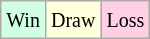<table class="wikitable">
<tr>
<td style="background-color: #d0ffe3;"><small>Win</small></td>
<td style="background-color: #ffffdd;"><small>Draw</small></td>
<td style="background-color: #ffd0e3;"><small>Loss</small></td>
</tr>
</table>
